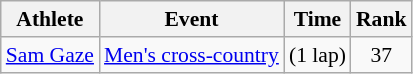<table class="wikitable" style="font-size:90%">
<tr>
<th>Athlete</th>
<th>Event</th>
<th>Time</th>
<th>Rank</th>
</tr>
<tr align=center>
<td align=left><a href='#'>Sam Gaze</a></td>
<td align=left><a href='#'>Men's cross-country</a></td>
<td> (1 lap)</td>
<td>37</td>
</tr>
</table>
